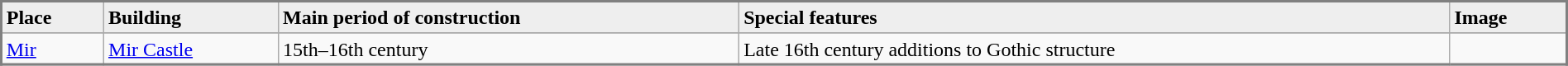<table class="wikitable" style="border: 2px solid gray; border-collapse: collapse;" width="100%">
<tr>
<td bgcolor="#EEEEEE"><strong>Place</strong></td>
<td bgcolor="#EEEEEE"><strong>Building</strong></td>
<td bgcolor="#EEEEEE"><strong>Main period of construction</strong></td>
<td bgcolor="#EEEEEE"><strong>Special features</strong></td>
<td bgcolor="#EEEEEE"><strong>Image</strong></td>
</tr>
<tr>
</tr>
<tr bgpemis>
<td><a href='#'>Mir</a></td>
<td><a href='#'>Mir Castle</a></td>
<td>15th–16th century</td>
<td>Late 16th century additions to Gothic structure</td>
<td></td>
</tr>
<tr>
</tr>
</table>
